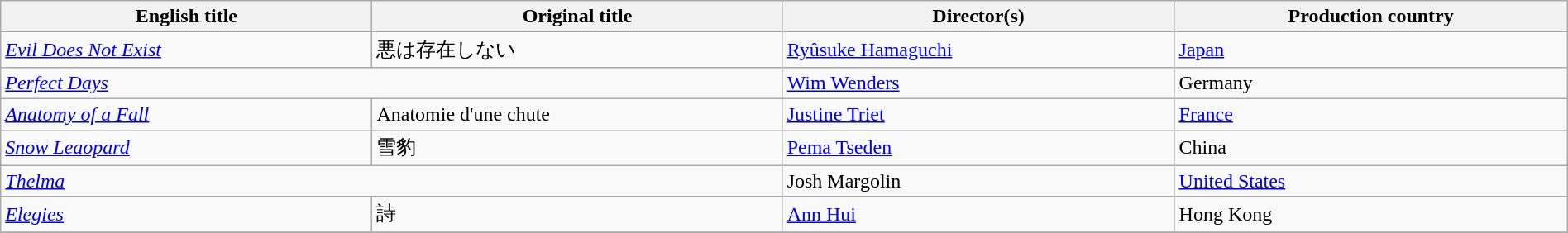<table class="wikitable sortable" style="width:100%; margin-bottom:5px">
<tr>
<th>English title</th>
<th>Original title</th>
<th>Director(s)</th>
<th>Production country</th>
</tr>
<tr>
<td><em><a href='#'>Evil Does Not Exist</a></em></td>
<td>悪は存在しない</td>
<td><a href='#'>Ryûsuke Hamaguchi</a></td>
<td><a href='#'>Japan</a></td>
</tr>
<tr>
<td colspan="2"><em><a href='#'>Perfect Days</a></em></td>
<td><a href='#'>Wim Wenders</a></td>
<td>Germany</td>
</tr>
<tr>
<td><em><a href='#'>Anatomy of a Fall</a></em></td>
<td>Anatomie d'une chute</td>
<td><a href='#'>Justine Triet</a></td>
<td><a href='#'>France</a></td>
</tr>
<tr>
<td><em><a href='#'>Snow Leaopard</a></em></td>
<td>雪豹</td>
<td><a href='#'>Pema Tseden</a></td>
<td>China</td>
</tr>
<tr>
<td colspan="2"><em><a href='#'>Thelma</a></em></td>
<td>Josh Margolin</td>
<td><a href='#'>United States</a></td>
</tr>
<tr>
<td><em><a href='#'>Elegies</a></em></td>
<td>詩</td>
<td><a href='#'>Ann Hui</a></td>
<td>Hong Kong</td>
</tr>
<tr>
</tr>
</table>
